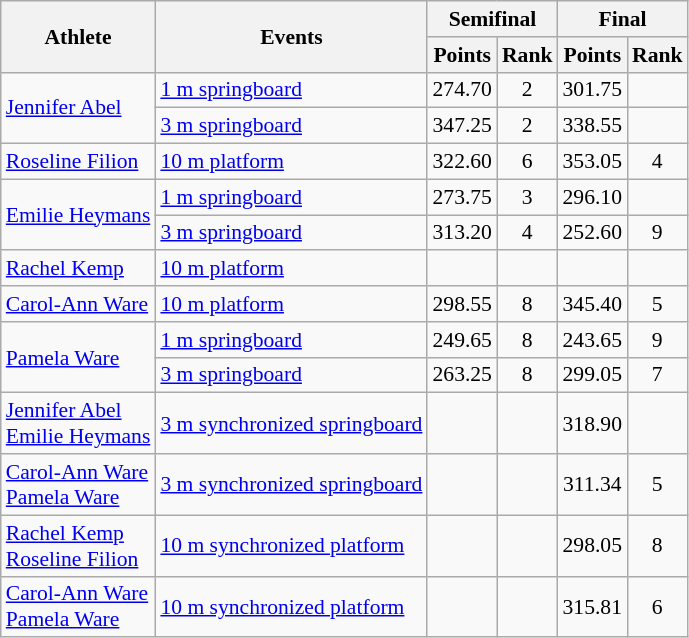<table class=wikitable style="font-size:90%">
<tr>
<th rowspan="2">Athlete</th>
<th rowspan="2">Events</th>
<th colspan="2">Semifinal</th>
<th colspan="2">Final</th>
</tr>
<tr>
<th>Points</th>
<th>Rank</th>
<th>Points</th>
<th>Rank</th>
</tr>
<tr>
<td rowspan="2"><a href='#'>Jennifer Abel</a></td>
<td><a href='#'>1 m springboard</a></td>
<td align=center>274.70</td>
<td align=center>2</td>
<td align=center>301.75</td>
<td align=center></td>
</tr>
<tr>
<td><a href='#'>3 m springboard</a></td>
<td align=center>347.25</td>
<td align=center>2</td>
<td align=center>338.55</td>
<td align=center></td>
</tr>
<tr>
<td><a href='#'>Roseline Filion</a></td>
<td><a href='#'>10 m platform</a></td>
<td align=center>322.60</td>
<td align=center>6</td>
<td align=center>353.05</td>
<td align=center>4</td>
</tr>
<tr>
<td rowspan="2"><a href='#'>Emilie Heymans</a></td>
<td><a href='#'>1 m springboard</a></td>
<td align=center>273.75</td>
<td align=center>3</td>
<td align=center>296.10</td>
<td align=center></td>
</tr>
<tr>
<td><a href='#'>3 m springboard</a></td>
<td align=center>313.20</td>
<td align=center>4</td>
<td align=center>252.60</td>
<td align=center>9</td>
</tr>
<tr>
<td><a href='#'>Rachel Kemp</a></td>
<td><a href='#'>10 m platform</a></td>
<td align=center></td>
<td align=center></td>
<td align=center></td>
<td align=center></td>
</tr>
<tr>
<td><a href='#'>Carol-Ann Ware</a></td>
<td><a href='#'>10 m platform</a></td>
<td align=center>298.55</td>
<td align=center>8</td>
<td align=center>345.40</td>
<td align=center>5</td>
</tr>
<tr>
<td rowspan="2"><a href='#'>Pamela Ware</a></td>
<td><a href='#'>1 m springboard</a></td>
<td align=center>249.65</td>
<td align=center>8</td>
<td align=center>243.65</td>
<td align=center>9</td>
</tr>
<tr>
<td><a href='#'>3 m springboard</a></td>
<td align=center>263.25</td>
<td align=center>8</td>
<td align=center>299.05</td>
<td align=center>7</td>
</tr>
<tr>
<td><a href='#'>Jennifer Abel</a><br> <a href='#'>Emilie Heymans</a></td>
<td><a href='#'>3 m synchronized springboard</a></td>
<td align=center></td>
<td align=center></td>
<td align=center>318.90</td>
<td align=center></td>
</tr>
<tr>
<td><a href='#'>Carol-Ann Ware</a><br> <a href='#'>Pamela Ware</a></td>
<td><a href='#'>3 m synchronized springboard</a></td>
<td align=center></td>
<td align=center></td>
<td align=center>311.34</td>
<td align=center>5</td>
</tr>
<tr>
<td><a href='#'>Rachel Kemp</a><br> <a href='#'>Roseline Filion</a></td>
<td><a href='#'>10 m synchronized platform</a></td>
<td align=center></td>
<td align=center></td>
<td align=center>298.05</td>
<td align=center>8</td>
</tr>
<tr>
<td><a href='#'>Carol-Ann Ware</a><br> <a href='#'>Pamela Ware</a></td>
<td><a href='#'>10 m synchronized platform</a></td>
<td align=center></td>
<td align=center></td>
<td align=center>315.81</td>
<td align=center>6</td>
</tr>
</table>
